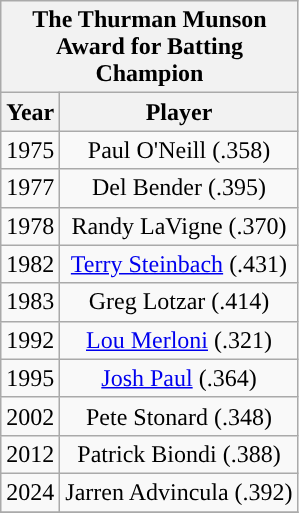<table class="wikitable" style="display: inline-table; margin-right: 20px; text-align:center">
<tr>
<th scope="col" colspan="2" style="width: 145px;">The Thurman Munson Award for Batting Champion</th>
</tr>
<tr>
<th scope="col">Year</th>
<th scope="col">Player</th>
</tr>
<tr>
<td>1975</td>
<td>Paul O'Neill (.358)</td>
</tr>
<tr>
<td>1977</td>
<td>Del Bender (.395)</td>
</tr>
<tr>
<td>1978</td>
<td>Randy LaVigne (.370)</td>
</tr>
<tr>
<td>1982</td>
<td><a href='#'>Terry Steinbach</a> (.431)</td>
</tr>
<tr>
<td>1983</td>
<td>Greg Lotzar (.414)</td>
</tr>
<tr>
<td>1992</td>
<td><a href='#'>Lou Merloni</a> (.321)</td>
</tr>
<tr>
<td>1995</td>
<td><a href='#'>Josh Paul</a> (.364)</td>
</tr>
<tr>
<td>2002</td>
<td>Pete Stonard (.348)</td>
</tr>
<tr>
<td>2012</td>
<td>Patrick Biondi (.388)</td>
</tr>
<tr>
<td>2024</td>
<td>Jarren Advincula (.392)</td>
</tr>
<tr>
</tr>
</table>
